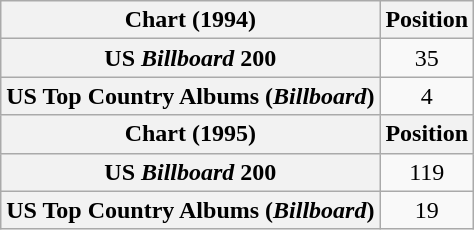<table class="wikitable plainrowheaders" style="text-align:center">
<tr>
<th scope="col">Chart (1994)</th>
<th scope="col">Position</th>
</tr>
<tr>
<th scope="row">US <em>Billboard</em> 200</th>
<td>35</td>
</tr>
<tr>
<th scope="row">US Top Country Albums (<em>Billboard</em>)</th>
<td>4</td>
</tr>
<tr>
<th scope="col">Chart (1995)</th>
<th scope="col">Position</th>
</tr>
<tr>
<th scope="row">US <em>Billboard</em> 200</th>
<td>119</td>
</tr>
<tr>
<th scope="row">US Top Country Albums (<em>Billboard</em>)</th>
<td>19</td>
</tr>
</table>
